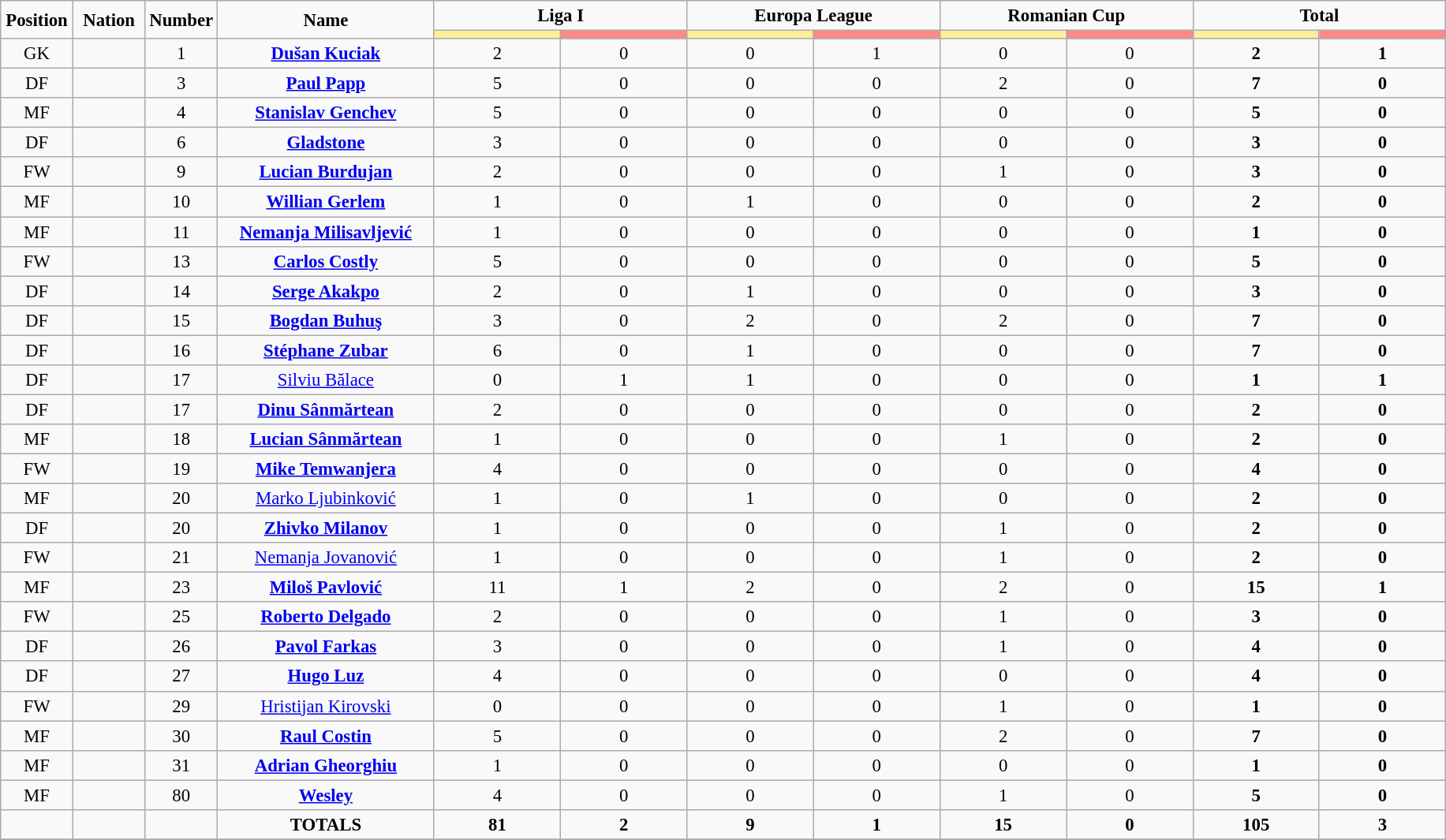<table class="wikitable" style="font-size: 95%; text-align: center;">
<tr>
<td rowspan="2" width="5%" align="center"><strong>Position</strong></td>
<td rowspan="2" width="5%" align="center"><strong>Nation</strong></td>
<td rowspan="2" width="5%" align="center"><strong>Number</strong></td>
<td rowspan="2" width="15%" align="center"><strong>Name</strong></td>
<td colspan="2" align="center"><strong>Liga I</strong></td>
<td colspan="2" align="center"><strong>Europa League</strong></td>
<td colspan="2" align="center"><strong>Romanian Cup</strong></td>
<td colspan="2" align="center"><strong>Total</strong></td>
</tr>
<tr>
<th width=60 style="background: #FFEE99"></th>
<th width=60 style="background: #FF8888"></th>
<th width=60 style="background: #FFEE99"></th>
<th width=60 style="background: #FF8888"></th>
<th width=60 style="background: #FFEE99"></th>
<th width=60 style="background: #FF8888"></th>
<th width=60 style="background: #FFEE99"></th>
<th width=60 style="background: #FF8888"></th>
</tr>
<tr>
<td>GK</td>
<td></td>
<td>1</td>
<td><strong><a href='#'>Dušan Kuciak</a></strong></td>
<td>2</td>
<td>0</td>
<td>0</td>
<td>1</td>
<td>0</td>
<td>0</td>
<td><strong>2</strong></td>
<td><strong>1</strong></td>
</tr>
<tr>
<td>DF</td>
<td></td>
<td>3</td>
<td><strong><a href='#'>Paul Papp</a></strong></td>
<td>5</td>
<td>0</td>
<td>0</td>
<td>0</td>
<td>2</td>
<td>0</td>
<td><strong>7</strong></td>
<td><strong>0</strong></td>
</tr>
<tr>
<td>MF</td>
<td></td>
<td>4</td>
<td><strong><a href='#'>Stanislav Genchev</a></strong></td>
<td>5</td>
<td>0</td>
<td>0</td>
<td>0</td>
<td>0</td>
<td>0</td>
<td><strong>5</strong></td>
<td><strong>0</strong></td>
</tr>
<tr>
<td>DF</td>
<td></td>
<td>6</td>
<td><strong><a href='#'>Gladstone</a></strong></td>
<td>3</td>
<td>0</td>
<td>0</td>
<td>0</td>
<td>0</td>
<td>0</td>
<td><strong>3</strong></td>
<td><strong>0</strong></td>
</tr>
<tr>
<td>FW</td>
<td></td>
<td>9</td>
<td><strong><a href='#'>Lucian Burdujan</a></strong></td>
<td>2</td>
<td>0</td>
<td>0</td>
<td>0</td>
<td>1</td>
<td>0</td>
<td><strong>3</strong></td>
<td><strong>0</strong></td>
</tr>
<tr>
<td>MF</td>
<td></td>
<td>10</td>
<td><strong><a href='#'>Willian Gerlem</a></strong></td>
<td>1</td>
<td>0</td>
<td>1</td>
<td>0</td>
<td>0</td>
<td>0</td>
<td><strong>2</strong></td>
<td><strong>0</strong></td>
</tr>
<tr>
<td>MF</td>
<td></td>
<td>11</td>
<td><strong><a href='#'>Nemanja Milisavljević</a></strong></td>
<td>1</td>
<td>0</td>
<td>0</td>
<td>0</td>
<td>0</td>
<td>0</td>
<td><strong>1</strong></td>
<td><strong>0</strong></td>
</tr>
<tr>
<td>FW</td>
<td></td>
<td>13</td>
<td><strong><a href='#'>Carlos Costly</a></strong></td>
<td>5</td>
<td>0</td>
<td>0</td>
<td>0</td>
<td>0</td>
<td>0</td>
<td><strong>5</strong></td>
<td><strong>0</strong></td>
</tr>
<tr>
<td>DF</td>
<td></td>
<td>14</td>
<td><strong><a href='#'>Serge Akakpo</a></strong></td>
<td>2</td>
<td>0</td>
<td>1</td>
<td>0</td>
<td>0</td>
<td>0</td>
<td><strong>3</strong></td>
<td><strong>0</strong></td>
</tr>
<tr>
<td>DF</td>
<td></td>
<td>15</td>
<td><strong><a href='#'>Bogdan Buhuş</a></strong></td>
<td>3</td>
<td>0</td>
<td>2</td>
<td>0</td>
<td>2</td>
<td>0</td>
<td><strong>7</strong></td>
<td><strong>0</strong></td>
</tr>
<tr>
<td>DF</td>
<td></td>
<td>16</td>
<td><strong><a href='#'>Stéphane Zubar</a></strong></td>
<td>6</td>
<td>0</td>
<td>1</td>
<td>0</td>
<td>0</td>
<td>0</td>
<td><strong>7</strong></td>
<td><strong>0</strong></td>
</tr>
<tr>
<td>DF</td>
<td></td>
<td>17</td>
<td><a href='#'>Silviu Bălace</a></td>
<td>0</td>
<td>1</td>
<td>1</td>
<td>0</td>
<td>0</td>
<td>0</td>
<td><strong>1</strong></td>
<td><strong>1</strong></td>
</tr>
<tr>
<td>DF</td>
<td></td>
<td>17</td>
<td><strong><a href='#'>Dinu Sânmărtean</a></strong></td>
<td>2</td>
<td>0</td>
<td>0</td>
<td>0</td>
<td>0</td>
<td>0</td>
<td><strong>2</strong></td>
<td><strong>0</strong></td>
</tr>
<tr>
<td>MF</td>
<td></td>
<td>18</td>
<td><strong><a href='#'>Lucian Sânmărtean</a></strong></td>
<td>1</td>
<td>0</td>
<td>0</td>
<td>0</td>
<td>1</td>
<td>0</td>
<td><strong>2</strong></td>
<td><strong>0</strong></td>
</tr>
<tr>
<td>FW</td>
<td></td>
<td>19</td>
<td><strong><a href='#'>Mike Temwanjera</a></strong></td>
<td>4</td>
<td>0</td>
<td>0</td>
<td>0</td>
<td>0</td>
<td>0</td>
<td><strong>4</strong></td>
<td><strong>0</strong></td>
</tr>
<tr>
<td>MF</td>
<td></td>
<td>20</td>
<td><a href='#'>Marko Ljubinković</a></td>
<td>1</td>
<td>0</td>
<td>1</td>
<td>0</td>
<td>0</td>
<td>0</td>
<td><strong>2</strong></td>
<td><strong>0</strong></td>
</tr>
<tr>
<td>DF</td>
<td></td>
<td>20</td>
<td><strong><a href='#'>Zhivko Milanov</a></strong></td>
<td>1</td>
<td>0</td>
<td>0</td>
<td>0</td>
<td>1</td>
<td>0</td>
<td><strong>2</strong></td>
<td><strong>0</strong></td>
</tr>
<tr>
<td>FW</td>
<td></td>
<td>21</td>
<td><a href='#'>Nemanja Jovanović</a></td>
<td>1</td>
<td>0</td>
<td>0</td>
<td>0</td>
<td>1</td>
<td>0</td>
<td><strong>2</strong></td>
<td><strong>0</strong></td>
</tr>
<tr>
<td>MF</td>
<td></td>
<td>23</td>
<td><strong><a href='#'>Miloš Pavlović</a></strong></td>
<td>11</td>
<td>1</td>
<td>2</td>
<td>0</td>
<td>2</td>
<td>0</td>
<td><strong>15</strong></td>
<td><strong>1</strong></td>
</tr>
<tr>
<td>FW</td>
<td></td>
<td>25</td>
<td><strong><a href='#'>Roberto Delgado</a></strong></td>
<td>2</td>
<td>0</td>
<td>0</td>
<td>0</td>
<td>1</td>
<td>0</td>
<td><strong>3</strong></td>
<td><strong>0</strong></td>
</tr>
<tr>
<td>DF</td>
<td></td>
<td>26</td>
<td><strong><a href='#'>Pavol Farkas</a></strong></td>
<td>3</td>
<td>0</td>
<td>0</td>
<td>0</td>
<td>1</td>
<td>0</td>
<td><strong>4</strong></td>
<td><strong>0</strong></td>
</tr>
<tr>
<td>DF</td>
<td></td>
<td>27</td>
<td><strong><a href='#'>Hugo Luz</a></strong></td>
<td>4</td>
<td>0</td>
<td>0</td>
<td>0</td>
<td>0</td>
<td>0</td>
<td><strong>4</strong></td>
<td><strong>0</strong></td>
</tr>
<tr>
<td>FW</td>
<td></td>
<td>29</td>
<td><a href='#'>Hristijan Kirovski</a></td>
<td>0</td>
<td>0</td>
<td>0</td>
<td>0</td>
<td>1</td>
<td>0</td>
<td><strong>1</strong></td>
<td><strong>0</strong></td>
</tr>
<tr>
<td>MF</td>
<td></td>
<td>30</td>
<td><strong><a href='#'>Raul Costin</a></strong></td>
<td>5</td>
<td>0</td>
<td>0</td>
<td>0</td>
<td>2</td>
<td>0</td>
<td><strong>7</strong></td>
<td><strong>0</strong></td>
</tr>
<tr>
<td>MF</td>
<td></td>
<td>31</td>
<td><strong><a href='#'>Adrian Gheorghiu</a></strong></td>
<td>1</td>
<td>0</td>
<td>0</td>
<td>0</td>
<td>0</td>
<td>0</td>
<td><strong>1</strong></td>
<td><strong>0</strong></td>
</tr>
<tr>
<td>MF</td>
<td></td>
<td>80</td>
<td><strong><a href='#'>Wesley</a></strong></td>
<td>4</td>
<td>0</td>
<td>0</td>
<td>0</td>
<td>1</td>
<td>0</td>
<td><strong>5</strong></td>
<td><strong>0</strong></td>
</tr>
<tr>
<td></td>
<td></td>
<td></td>
<td><strong>TOTALS</strong></td>
<td><strong>81</strong></td>
<td><strong>2</strong></td>
<td><strong>9</strong></td>
<td><strong>1</strong></td>
<td><strong>15</strong></td>
<td><strong>0</strong></td>
<td><strong>105</strong></td>
<td><strong>3</strong></td>
</tr>
<tr>
</tr>
</table>
